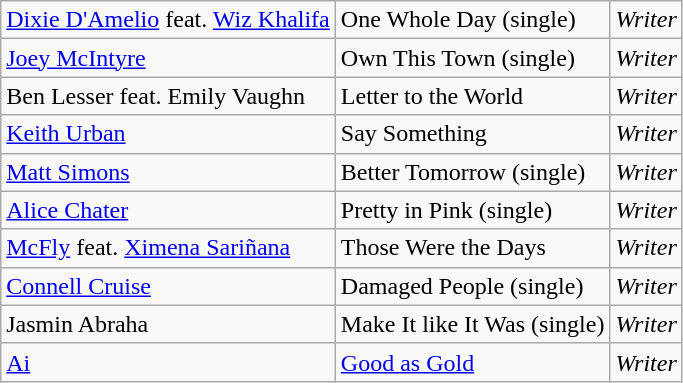<table class="wikitable">
<tr>
<td><a href='#'>Dixie D'Amelio</a> feat. <a href='#'>Wiz Khalifa</a></td>
<td>One Whole Day (single)</td>
<td><em>Writer</em></td>
</tr>
<tr>
<td><a href='#'>Joey McIntyre</a></td>
<td>Own This Town (single)</td>
<td><em>Writer</em></td>
</tr>
<tr>
<td>Ben Lesser feat. Emily Vaughn</td>
<td>Letter to the World</td>
<td><em>Writer</em></td>
</tr>
<tr>
<td><a href='#'>Keith Urban</a></td>
<td>Say Something</td>
<td><em>Writer</em></td>
</tr>
<tr>
<td><a href='#'>Matt Simons</a></td>
<td>Better Tomorrow (single)</td>
<td><em>Writer</em></td>
</tr>
<tr>
<td><a href='#'>Alice Chater</a></td>
<td>Pretty in Pink (single)</td>
<td><em>Writer</em></td>
</tr>
<tr>
<td><a href='#'>McFly</a> feat. <a href='#'>Ximena Sariñana</a></td>
<td>Those Were the Days</td>
<td><em>Writer</em></td>
</tr>
<tr>
<td><a href='#'>Connell Cruise</a></td>
<td>Damaged People (single)</td>
<td><em>Writer</em></td>
</tr>
<tr>
<td>Jasmin Abraha</td>
<td>Make It like It Was (single)</td>
<td><em>Writer</em></td>
</tr>
<tr>
<td><a href='#'>Ai</a></td>
<td><a href='#'>Good as Gold</a></td>
<td><em>Writer</em></td>
</tr>
</table>
